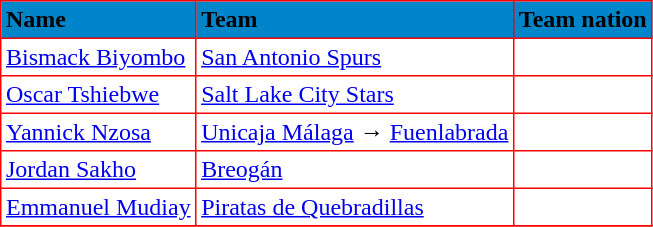<table bgcolor="#ffffff" cellpadding="3" cellspacing="0" border="1" style="font-size: 100%; border: red solid 1px; border-collapse: collapse;">
<tr bgcolor="#0085CA">
<td><strong>Name</strong></td>
<td><strong>Team</strong></td>
<td><strong>Team nation</strong></td>
</tr>
<tr>
<td><a href='#'>Bismack Biyombo</a></td>
<td><a href='#'>San Antonio Spurs</a></td>
<td></td>
</tr>
<tr>
<td><a href='#'>Oscar Tshiebwe</a></td>
<td><a href='#'>Salt Lake City Stars</a></td>
<td></td>
</tr>
<tr>
<td><a href='#'>Yannick Nzosa</a></td>
<td><a href='#'>Unicaja Málaga</a> → <a href='#'>Fuenlabrada</a></td>
<td></td>
</tr>
<tr>
<td><a href='#'>Jordan Sakho</a></td>
<td><a href='#'>Breogán</a></td>
<td></td>
</tr>
<tr>
<td><a href='#'>Emmanuel Mudiay</a></td>
<td><a href='#'>Piratas de Quebradillas</a></td>
<td></td>
</tr>
<tr>
</tr>
</table>
